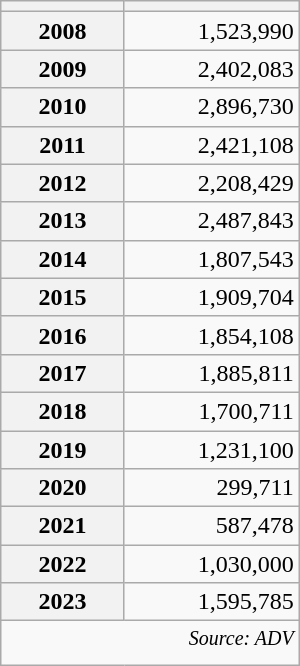<table class="wikitable" style="text-align: right; width:200px;" align="center">
<tr>
<th style="width:75px"></th>
<th></th>
</tr>
<tr>
<th>2008</th>
<td>1,523,990</td>
</tr>
<tr>
<th>2009</th>
<td> 2,402,083</td>
</tr>
<tr>
<th>2010</th>
<td> 2,896,730</td>
</tr>
<tr>
<th>2011</th>
<td> 2,421,108</td>
</tr>
<tr>
<th>2012</th>
<td> 2,208,429</td>
</tr>
<tr>
<th>2013</th>
<td> 2,487,843</td>
</tr>
<tr>
<th>2014</th>
<td> 1,807,543</td>
</tr>
<tr>
<th>2015</th>
<td> 1,909,704</td>
</tr>
<tr>
<th>2016</th>
<td> 1,854,108</td>
</tr>
<tr>
<th>2017</th>
<td> 1,885,811</td>
</tr>
<tr>
<th>2018</th>
<td> 1,700,711</td>
</tr>
<tr>
<th>2019</th>
<td> 1,231,100</td>
</tr>
<tr>
<th>2020</th>
<td> 299,711</td>
</tr>
<tr>
<th>2021</th>
<td> 587,478</td>
</tr>
<tr>
<th>2022</th>
<td> 1,030,000</td>
</tr>
<tr>
<th>2023</th>
<td> 1,595,785</td>
</tr>
<tr>
<td colspan=5 style="text-align:right;"><sup><em>Source: ADV</em></sup></td>
</tr>
</table>
